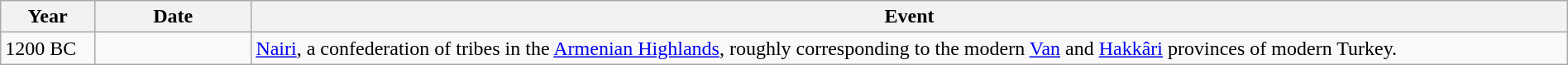<table class="wikitable" width="100%">
<tr>
<th style="width:6%">Year</th>
<th style="width:10%">Date</th>
<th>Event</th>
</tr>
<tr>
<td>1200 BC</td>
<td></td>
<td><a href='#'>Nairi</a>, a confederation of tribes in the <a href='#'>Armenian Highlands</a>, roughly corresponding to the modern <a href='#'>Van</a> and <a href='#'>Hakkâri</a> provinces of modern Turkey.</td>
</tr>
</table>
